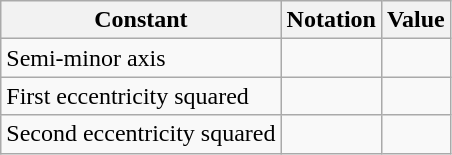<table class="wikitable">
<tr>
<th>Constant</th>
<th>Notation</th>
<th>Value</th>
</tr>
<tr>
<td>Semi-minor axis</td>
<td></td>
<td></td>
</tr>
<tr>
<td>First eccentricity squared</td>
<td></td>
<td></td>
</tr>
<tr>
<td>Second eccentricity squared</td>
<td></td>
<td></td>
</tr>
</table>
